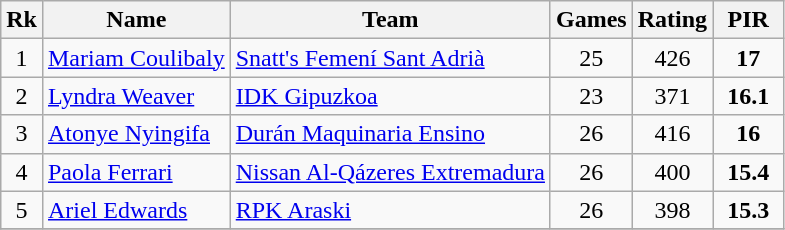<table class="wikitable" style="text-align: center;">
<tr>
<th>Rk</th>
<th>Name</th>
<th>Team</th>
<th>Games</th>
<th>Rating</th>
<th width=40>PIR</th>
</tr>
<tr>
<td>1</td>
<td align="left"> <a href='#'>Mariam Coulibaly</a></td>
<td align="left"><a href='#'>Snatt's Femení Sant Adrià</a></td>
<td>25</td>
<td>426</td>
<td><strong>17</strong></td>
</tr>
<tr>
<td>2</td>
<td align="left"> <a href='#'>Lyndra Weaver</a></td>
<td align="left"><a href='#'>IDK Gipuzkoa</a></td>
<td>23</td>
<td>371</td>
<td><strong>16.1</strong></td>
</tr>
<tr>
<td>3</td>
<td align="left"> <a href='#'>Atonye Nyingifa</a></td>
<td align="left"><a href='#'>Durán Maquinaria Ensino</a></td>
<td>26</td>
<td>416</td>
<td><strong>16</strong></td>
</tr>
<tr>
<td>4</td>
<td align="left"> <a href='#'>Paola Ferrari</a></td>
<td align="left"><a href='#'>Nissan Al-Qázeres Extremadura</a></td>
<td>26</td>
<td>400</td>
<td><strong>15.4</strong></td>
</tr>
<tr>
<td>5</td>
<td align="left"> <a href='#'>Ariel Edwards</a></td>
<td align="left"><a href='#'>RPK Araski</a></td>
<td>26</td>
<td>398</td>
<td><strong>15.3</strong></td>
</tr>
<tr>
</tr>
</table>
